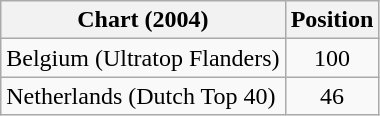<table class="wikitable sortable">
<tr>
<th>Chart (2004)</th>
<th>Position</th>
</tr>
<tr>
<td>Belgium (Ultratop Flanders)</td>
<td align="center">100</td>
</tr>
<tr>
<td>Netherlands (Dutch Top 40)</td>
<td align="center">46</td>
</tr>
</table>
